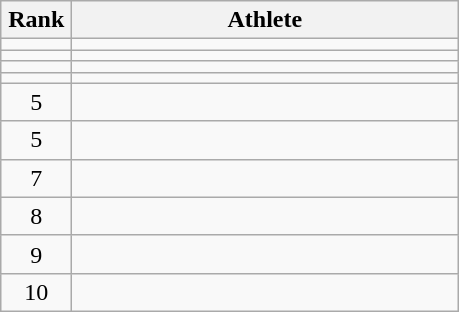<table class="wikitable" style="text-align: center;">
<tr>
<th width=40>Rank</th>
<th width=250>Athlete</th>
</tr>
<tr>
<td></td>
<td align="left"></td>
</tr>
<tr>
<td></td>
<td align="left"></td>
</tr>
<tr>
<td></td>
<td align="left"></td>
</tr>
<tr>
<td></td>
<td align="left"></td>
</tr>
<tr>
<td>5</td>
<td align="left"></td>
</tr>
<tr>
<td>5</td>
<td align="left"></td>
</tr>
<tr>
<td>7</td>
<td align="left"></td>
</tr>
<tr>
<td>8</td>
<td align="left"></td>
</tr>
<tr>
<td>9</td>
<td align="left"></td>
</tr>
<tr>
<td>10</td>
<td align="left"></td>
</tr>
</table>
